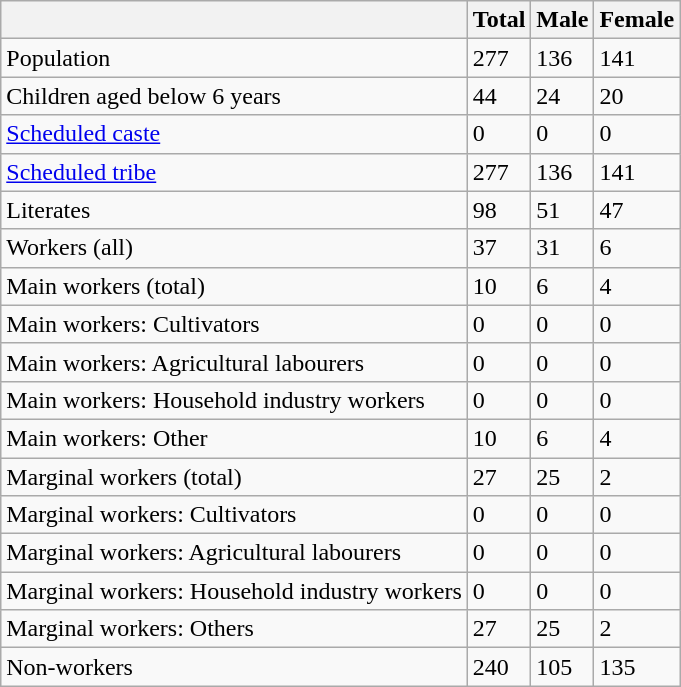<table class="wikitable sortable">
<tr>
<th></th>
<th>Total</th>
<th>Male</th>
<th>Female</th>
</tr>
<tr>
<td>Population</td>
<td>277</td>
<td>136</td>
<td>141</td>
</tr>
<tr>
<td>Children aged below 6 years</td>
<td>44</td>
<td>24</td>
<td>20</td>
</tr>
<tr>
<td><a href='#'>Scheduled caste</a></td>
<td>0</td>
<td>0</td>
<td>0</td>
</tr>
<tr>
<td><a href='#'>Scheduled tribe</a></td>
<td>277</td>
<td>136</td>
<td>141</td>
</tr>
<tr>
<td>Literates</td>
<td>98</td>
<td>51</td>
<td>47</td>
</tr>
<tr>
<td>Workers (all)</td>
<td>37</td>
<td>31</td>
<td>6</td>
</tr>
<tr>
<td>Main workers (total)</td>
<td>10</td>
<td>6</td>
<td>4</td>
</tr>
<tr>
<td>Main workers: Cultivators</td>
<td>0</td>
<td>0</td>
<td>0</td>
</tr>
<tr>
<td>Main workers: Agricultural labourers</td>
<td>0</td>
<td>0</td>
<td>0</td>
</tr>
<tr>
<td>Main workers: Household industry workers</td>
<td>0</td>
<td>0</td>
<td>0</td>
</tr>
<tr>
<td>Main workers: Other</td>
<td>10</td>
<td>6</td>
<td>4</td>
</tr>
<tr>
<td>Marginal workers (total)</td>
<td>27</td>
<td>25</td>
<td>2</td>
</tr>
<tr>
<td>Marginal workers: Cultivators</td>
<td>0</td>
<td>0</td>
<td>0</td>
</tr>
<tr>
<td>Marginal workers: Agricultural labourers</td>
<td>0</td>
<td>0</td>
<td>0</td>
</tr>
<tr>
<td>Marginal workers: Household industry workers</td>
<td>0</td>
<td>0</td>
<td>0</td>
</tr>
<tr>
<td>Marginal workers: Others</td>
<td>27</td>
<td>25</td>
<td>2</td>
</tr>
<tr>
<td>Non-workers</td>
<td>240</td>
<td>105</td>
<td>135</td>
</tr>
</table>
